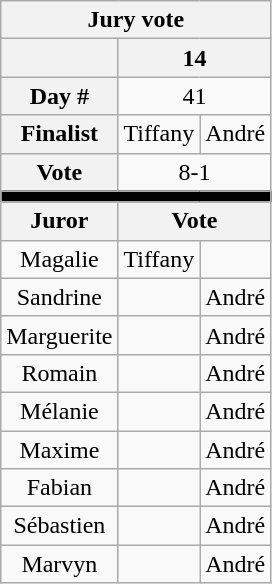<table class="wikitable" style="text-align:center">
<tr>
<th colspan=3>Jury vote</th>
</tr>
<tr>
<th></th>
<th colspan="2">14</th>
</tr>
<tr>
<th>Day #</th>
<td colspan="2">41</td>
</tr>
<tr>
<th>Finalist</th>
<td>Tiffany</td>
<td>André</td>
</tr>
<tr>
<th>Vote</th>
<td colspan=2>8-1</td>
</tr>
<tr>
<td colspan=13 bgcolor=black></td>
</tr>
<tr>
<th>Juror</th>
<th colspan=2>Vote</th>
</tr>
<tr>
<td>Magalie</td>
<td>Tiffany</td>
<td></td>
</tr>
<tr>
<td>Sandrine</td>
<td></td>
<td>André</td>
</tr>
<tr>
<td>Marguerite</td>
<td></td>
<td>André</td>
</tr>
<tr>
<td>Romain</td>
<td></td>
<td>André</td>
</tr>
<tr>
<td>Mélanie</td>
<td></td>
<td>André</td>
</tr>
<tr>
<td>Maxime</td>
<td></td>
<td>André</td>
</tr>
<tr>
<td>Fabian</td>
<td></td>
<td>André</td>
</tr>
<tr>
<td>Sébastien</td>
<td></td>
<td>André</td>
</tr>
<tr>
<td>Marvyn</td>
<td></td>
<td>André</td>
</tr>
</table>
